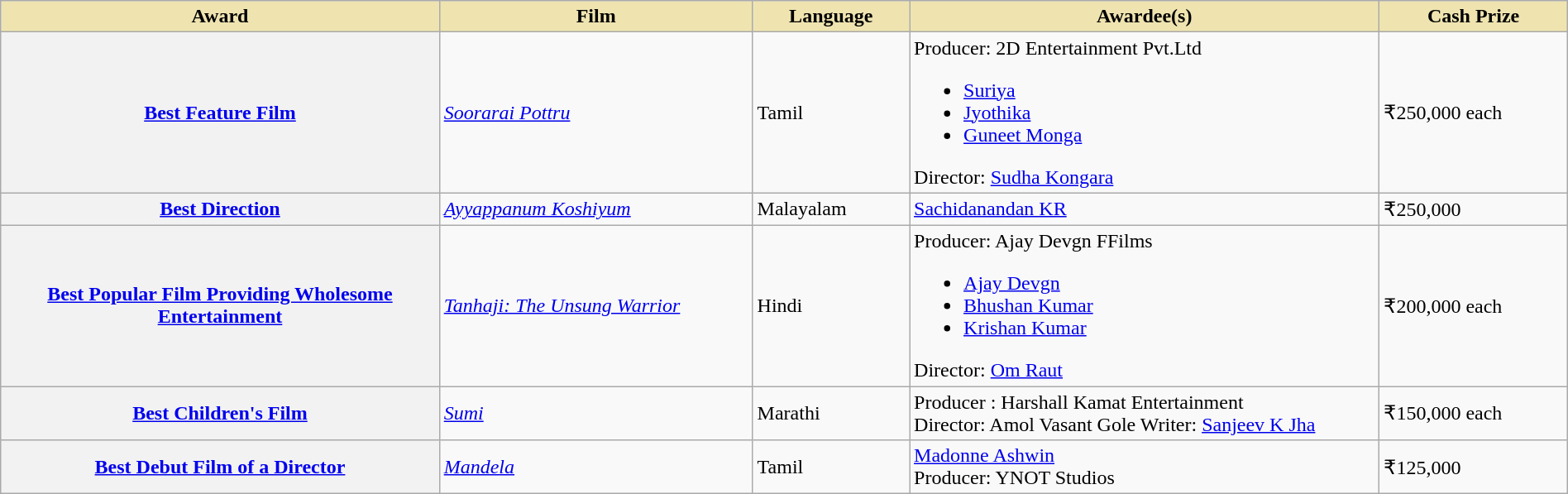<table class="wikitable plainrowheaders" style="width:100%;">
<tr>
<th style="background-color:#EFE4B0;width:28%;">Award</th>
<th style="background-color:#EFE4B0;width:20%;">Film</th>
<th style="background-color:#EFE4B0;width:10%;">Language</th>
<th style="background-color:#EFE4B0;width:30%;">Awardee(s)</th>
<th style="background-color:#EFE4B0;width:12%;">Cash Prize</th>
</tr>
<tr>
<th ! scope="row"><a href='#'>Best Feature Film</a></th>
<td><em><a href='#'>Soorarai Pottru</a></em></td>
<td>Tamil</td>
<td>Producer: 2D Entertainment Pvt.Ltd<br><ul><li><a href='#'>Suriya</a></li><li><a href='#'>Jyothika</a></li><li><a href='#'>Guneet Monga</a></li></ul>Director: <a href='#'>Sudha Kongara</a></td>
<td>₹250,000 each</td>
</tr>
<tr>
<th scope="row"><a href='#'>Best Direction</a></th>
<td><em><a href='#'>Ayyappanum Koshiyum</a></em></td>
<td>Malayalam</td>
<td><a href='#'>Sachidanandan KR</a></td>
<td>₹250,000</td>
</tr>
<tr>
<th scope="row"><a href='#'>Best Popular Film Providing Wholesome Entertainment</a></th>
<td><em><a href='#'>Tanhaji: The Unsung Warrior</a></em></td>
<td>Hindi</td>
<td>Producer: Ajay Devgn FFilms<br><ul><li><a href='#'>Ajay Devgn</a></li><li><a href='#'>Bhushan Kumar</a></li><li><a href='#'>Krishan Kumar</a></li></ul>Director: <a href='#'>Om Raut</a></td>
<td>₹200,000 each</td>
</tr>
<tr>
<th scope="row"><a href='#'>Best Children's Film</a></th>
<td><em><a href='#'>Sumi</a></em></td>
<td>Marathi</td>
<td>Producer : Harshall Kamat Entertainment<br>Director: 
Amol Vasant Gole
Writer: <a href='#'>Sanjeev K Jha</a></td>
<td>₹150,000 each</td>
</tr>
<tr>
<th scope="row"><a href='#'>Best Debut Film of a Director</a></th>
<td><em><a href='#'>Mandela</a></em></td>
<td>Tamil</td>
<td><a href='#'>Madonne Ashwin</a><br>Producer: YNOT Studios</td>
<td>₹125,000</td>
</tr>
</table>
